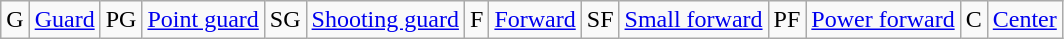<table class="wikitable">
<tr>
<td>G</td>
<td><a href='#'>Guard</a></td>
<td>PG</td>
<td><a href='#'>Point guard</a></td>
<td>SG</td>
<td><a href='#'>Shooting guard</a></td>
<td>F</td>
<td><a href='#'>Forward</a></td>
<td>SF</td>
<td><a href='#'>Small forward</a></td>
<td>PF</td>
<td><a href='#'>Power forward</a></td>
<td>C</td>
<td><a href='#'>Center</a></td>
</tr>
</table>
